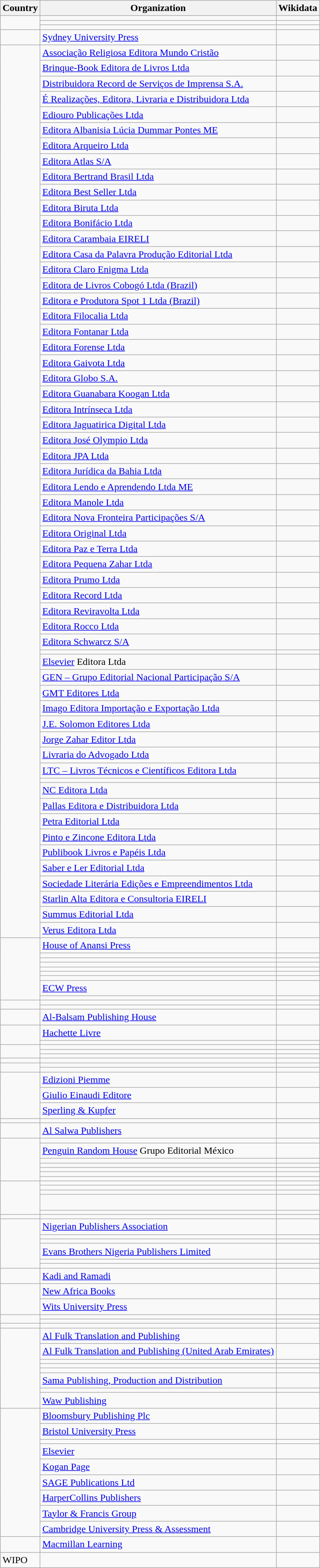<table class="wikitable">
<tr>
<th>Country</th>
<th>Organization</th>
<th>Wikidata</th>
</tr>
<tr>
<td rowspan="3"></td>
<td></td>
<td></td>
</tr>
<tr>
<td></td>
<td></td>
</tr>
<tr>
<td></td>
<td></td>
</tr>
<tr>
<td></td>
<td><a href='#'>Sydney University Press</a></td>
<td></td>
</tr>
<tr>
<td rowspan="59"></td>
<td><a href='#'>Associação Religiosa Editora Mundo Cristão</a></td>
<td></td>
</tr>
<tr>
<td><a href='#'>Brinque-Book Editora de Livros Ltda</a></td>
<td></td>
</tr>
<tr>
<td><a href='#'>Distribuidora Record de Serviços de Imprensa S.A.</a></td>
<td></td>
</tr>
<tr>
<td><a href='#'>É Realizações, Editora, Livraria e Distribuidora Ltda</a></td>
<td></td>
</tr>
<tr>
<td><a href='#'>Ediouro Publicações Ltda</a></td>
<td></td>
</tr>
<tr>
<td><a href='#'>Editora Albanisia Lúcia Dummar Pontes ME</a></td>
<td></td>
</tr>
<tr>
<td><a href='#'>Editora Arqueiro Ltda</a></td>
<td></td>
</tr>
<tr>
<td><a href='#'>Editora Atlas S/A</a></td>
<td></td>
</tr>
<tr>
<td><a href='#'>Editora Bertrand Brasil Ltda</a></td>
<td></td>
</tr>
<tr>
<td><a href='#'>Editora Best Seller Ltda</a></td>
<td></td>
</tr>
<tr>
<td><a href='#'>Editora Biruta Ltda</a></td>
<td></td>
</tr>
<tr>
<td><a href='#'>Editora Bonifácio Ltda</a></td>
<td></td>
</tr>
<tr>
<td><a href='#'>Editora Carambaia EIRELI</a></td>
<td></td>
</tr>
<tr>
<td><a href='#'>Editora Casa da Palavra Produção Editorial Ltda</a></td>
<td></td>
</tr>
<tr>
<td><a href='#'>Editora Claro Enigma Ltda</a></td>
<td></td>
</tr>
<tr>
<td><a href='#'>Editora de Livros Cobogó Ltda (Brazil)</a></td>
<td></td>
</tr>
<tr>
<td><a href='#'>Editora e Produtora Spot 1 Ltda (Brazil)</a></td>
<td></td>
</tr>
<tr>
<td><a href='#'>Editora Filocalia Ltda</a></td>
<td></td>
</tr>
<tr>
<td><a href='#'>Editora Fontanar Ltda</a></td>
<td></td>
</tr>
<tr>
<td><a href='#'>Editora Forense Ltda</a></td>
<td></td>
</tr>
<tr>
<td><a href='#'>Editora Gaivota Ltda</a></td>
<td></td>
</tr>
<tr>
<td><a href='#'>Editora Globo S.A.</a></td>
<td></td>
</tr>
<tr>
<td><a href='#'>Editora Guanabara Koogan Ltda</a></td>
<td></td>
</tr>
<tr>
<td><a href='#'>Editora Intrínseca Ltda</a></td>
<td></td>
</tr>
<tr>
<td><a href='#'>Editora Jaguatirica Digital Ltda</a></td>
<td></td>
</tr>
<tr>
<td><a href='#'>Editora José Olympio Ltda</a></td>
<td></td>
</tr>
<tr>
<td><a href='#'>Editora JPA Ltda</a></td>
<td></td>
</tr>
<tr>
<td><a href='#'>Editora Jurídica da Bahia Ltda</a></td>
<td></td>
</tr>
<tr>
<td><a href='#'>Editora Lendo e Aprendendo Ltda ME</a></td>
<td></td>
</tr>
<tr>
<td><a href='#'>Editora Manole Ltda</a></td>
<td></td>
</tr>
<tr>
<td><a href='#'>Editora Nova Fronteira Participações S/A</a></td>
<td></td>
</tr>
<tr>
<td><a href='#'>Editora Original Ltda</a></td>
<td></td>
</tr>
<tr>
<td><a href='#'>Editora Paz e Terra Ltda</a></td>
<td></td>
</tr>
<tr>
<td><a href='#'>Editora Pequena Zahar Ltda</a></td>
<td></td>
</tr>
<tr>
<td><a href='#'>Editora Prumo Ltda</a></td>
<td></td>
</tr>
<tr>
<td><a href='#'>Editora Record Ltda</a></td>
<td></td>
</tr>
<tr>
<td><a href='#'>Editora Reviravolta Ltda</a></td>
<td></td>
</tr>
<tr>
<td><a href='#'>Editora Rocco Ltda</a></td>
<td></td>
</tr>
<tr>
<td><a href='#'>Editora Schwarcz S/A</a></td>
<td></td>
</tr>
<tr>
<td></td>
<td></td>
</tr>
<tr>
<td><a href='#'>Elsevier</a> Editora Ltda</td>
<td></td>
</tr>
<tr>
<td><a href='#'>GEN – Grupo Editorial Nacional Participação S/A</a></td>
<td></td>
</tr>
<tr>
<td><a href='#'>GMT Editores Ltda</a></td>
<td></td>
</tr>
<tr>
<td><a href='#'>Imago Editora Importação e Exportação Ltda</a></td>
<td></td>
</tr>
<tr>
<td><a href='#'>J.E. Solomon Editores Ltda</a></td>
<td></td>
</tr>
<tr>
<td><a href='#'>Jorge Zahar Editor Ltda</a></td>
<td></td>
</tr>
<tr>
<td><a href='#'>Livraria do Advogado Ltda</a></td>
<td></td>
</tr>
<tr>
<td><a href='#'>LTC – Livros Técnicos e Científicos Editora Ltda</a></td>
<td></td>
</tr>
<tr>
<td></td>
<td></td>
</tr>
<tr>
<td><a href='#'>NC Editora Ltda</a></td>
<td></td>
</tr>
<tr>
<td><a href='#'>Pallas Editora e Distribuidora Ltda</a></td>
<td></td>
</tr>
<tr>
<td><a href='#'>Petra Editorial Ltda</a></td>
<td></td>
</tr>
<tr>
<td><a href='#'>Pinto e Zincone Editora Ltda</a></td>
<td></td>
</tr>
<tr>
<td><a href='#'>Publibook Livros e Papéis Ltda</a></td>
<td></td>
</tr>
<tr>
<td><a href='#'>Saber e Ler Editorial Ltda</a></td>
<td></td>
</tr>
<tr>
<td><a href='#'>Sociedade Literária Edições e Empreendimentos Ltda</a></td>
<td></td>
</tr>
<tr>
<td><a href='#'>Starlin Alta Editora e Consultoria EIRELI</a></td>
<td></td>
</tr>
<tr>
<td><a href='#'>Summus Editorial Ltda</a></td>
<td></td>
</tr>
<tr>
<td><a href='#'>Verus Editora Ltda</a></td>
<td></td>
</tr>
<tr>
<td rowspan="9"></td>
<td><a href='#'>House of Anansi Press</a></td>
<td></td>
</tr>
<tr>
<td></td>
<td></td>
</tr>
<tr>
<td></td>
<td></td>
</tr>
<tr>
<td></td>
<td></td>
</tr>
<tr>
<td></td>
<td></td>
</tr>
<tr>
<td></td>
<td></td>
</tr>
<tr>
<td></td>
<td></td>
</tr>
<tr>
<td><a href='#'>ECW Press</a></td>
<td></td>
</tr>
<tr>
<td></td>
<td></td>
</tr>
<tr>
<td rowspan="2"></td>
<td></td>
<td></td>
</tr>
<tr>
<td></td>
<td></td>
</tr>
<tr>
<td></td>
<td><a href='#'>Al-Balsam Publishing House</a></td>
<td></td>
</tr>
<tr>
<td rowspan="2"></td>
<td><a href='#'>Hachette Livre</a></td>
<td></td>
</tr>
<tr>
<td></td>
<td></td>
</tr>
<tr>
<td rowspan="3"></td>
<td></td>
<td></td>
</tr>
<tr>
<td></td>
<td></td>
</tr>
<tr>
<td></td>
<td></td>
</tr>
<tr>
<td></td>
<td></td>
<td></td>
</tr>
<tr>
<td rowspan="2"></td>
<td></td>
<td></td>
</tr>
<tr>
<td></td>
<td></td>
</tr>
<tr>
<td rowspan="3"></td>
<td><a href='#'>Edizioni Piemme</a></td>
<td></td>
</tr>
<tr>
<td><a href='#'>Giulio Einaudi Editore</a></td>
<td></td>
</tr>
<tr>
<td><a href='#'>Sperling & Kupfer</a></td>
<td></td>
</tr>
<tr>
<td></td>
<td></td>
<td></td>
</tr>
<tr>
<td></td>
<td><a href='#'>Al Salwa Publishers</a></td>
<td></td>
</tr>
<tr>
<td rowspan="7"></td>
<td></td>
<td></td>
</tr>
<tr>
<td><a href='#'>Penguin Random House</a> Grupo Editorial México</td>
<td></td>
</tr>
<tr>
<td></td>
<td></td>
</tr>
<tr>
<td></td>
<td></td>
</tr>
<tr>
<td></td>
<td></td>
</tr>
<tr>
<td></td>
<td></td>
</tr>
<tr>
<td></td>
<td></td>
</tr>
<tr>
<td rowspan="5"></td>
<td></td>
<td></td>
</tr>
<tr>
<td></td>
<td></td>
</tr>
<tr>
<td></td>
<td></td>
</tr>
<tr>
<td>  </td>
<td></td>
</tr>
<tr>
<td></td>
<td></td>
</tr>
<tr>
<td></td>
<td></td>
<td></td>
</tr>
<tr>
<td rowspan="6"></td>
<td><a href='#'>Nigerian Publishers Association</a></td>
<td></td>
</tr>
<tr>
<td></td>
<td></td>
</tr>
<tr>
<td></td>
<td></td>
</tr>
<tr>
<td><a href='#'>Evans Brothers Nigeria Publishers Limited</a></td>
<td></td>
</tr>
<tr>
<td></td>
<td></td>
</tr>
<tr>
<td></td>
<td></td>
</tr>
<tr>
<td></td>
<td><a href='#'>Kadi and Ramadi</a></td>
<td></td>
</tr>
<tr>
<td rowspan="2"></td>
<td><a href='#'>New Africa Books</a></td>
<td></td>
</tr>
<tr>
<td><a href='#'>Wits University Press</a></td>
<td></td>
</tr>
<tr>
<td rowspan="2"></td>
<td></td>
<td></td>
</tr>
<tr>
<td></td>
<td></td>
</tr>
<tr>
<td></td>
<td></td>
<td></td>
</tr>
<tr>
<td rowspan="8"></td>
<td><a href='#'>Al Fulk Translation and Publishing</a></td>
<td></td>
</tr>
<tr>
<td><a href='#'>Al Fulk Translation and Publishing (United Arab Emirates)</a></td>
<td></td>
</tr>
<tr>
<td></td>
<td></td>
</tr>
<tr>
<td></td>
<td></td>
</tr>
<tr>
<td></td>
<td></td>
</tr>
<tr>
<td><a href='#'>Sama Publishing, Production and Distribution</a></td>
<td></td>
</tr>
<tr>
<td></td>
<td></td>
</tr>
<tr>
<td><a href='#'>Waw Publishing</a></td>
<td></td>
</tr>
<tr>
<td rowspan="9"></td>
<td><a href='#'>Bloomsbury Publishing Plc</a></td>
<td></td>
</tr>
<tr>
<td><a href='#'>Bristol University Press</a></td>
<td></td>
</tr>
<tr>
<td></td>
<td></td>
</tr>
<tr>
<td><a href='#'>Elsevier</a></td>
<td></td>
</tr>
<tr>
<td><a href='#'>Kogan Page</a></td>
<td></td>
</tr>
<tr>
<td><a href='#'>SAGE Publications Ltd</a></td>
<td></td>
</tr>
<tr>
<td><a href='#'>HarperCollins Publishers</a></td>
<td></td>
</tr>
<tr>
<td><a href='#'>Taylor & Francis Group</a></td>
<td></td>
</tr>
<tr>
<td><a href='#'>Cambridge University Press & Assessment</a></td>
<td></td>
</tr>
<tr>
<td></td>
<td><a href='#'>Macmillan Learning</a></td>
<td></td>
</tr>
<tr>
<td>WIPO</td>
<td></td>
<td></td>
</tr>
</table>
